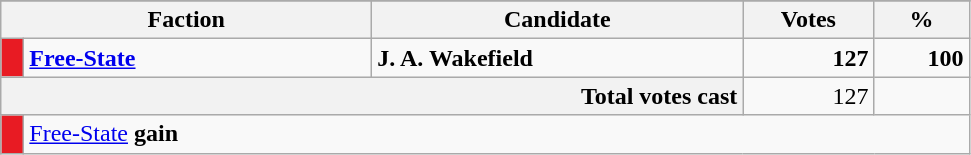<table class="wikitable plainrowheaders" style="text-align:center;">
<tr>
</tr>
<tr>
<th scope="col" colspan="2" style="width: 15em">Faction</th>
<th scope="col" style="width: 15em">Candidate</th>
<th scope="col" style="width: 5em">Votes</th>
<th scope="col" style="width: 3.5em">%</th>
</tr>
<tr>
<td style="width: 0.5em; background-color:#E81B23"></td>
<td style="text-align: left"><strong><a href='#'>Free-State</a></strong></td>
<td style="text-align: left"><strong>J. A. Wakefield</strong></td>
<td style="text-align: right; margin-right: 0.5em"><strong>127</strong></td>
<td style="text-align: right; margin-right: 0.5em"><strong>100</strong></td>
</tr>
<tr>
<th colspan="3" style="text-align:right;">Total votes cast</th>
<td style="text-align:right;">127</td>
<td style="text-align:right;"></td>
</tr>
<tr>
<td style="width: 0.5em; background-color:#E81B23"></td>
<td colspan="4" style="text-align:left;"><a href='#'>Free-State</a> <strong>gain</strong></td>
</tr>
</table>
